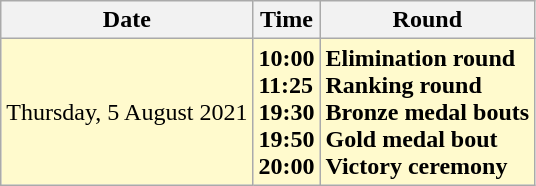<table class="wikitable">
<tr>
<th>Date</th>
<th>Time</th>
<th>Round</th>
</tr>
<tr>
<td style=background:lemonchiffon>Thursday, 5 August 2021</td>
<td style=background:lemonchiffon><strong>10:00<br>11:25<br>19:30<br>19:50<br>20:00</strong></td>
<td style=background:lemonchiffon><strong>Elimination round<br>Ranking round<br>Bronze medal bouts<br>Gold medal bout<br>Victory ceremony</strong></td>
</tr>
</table>
